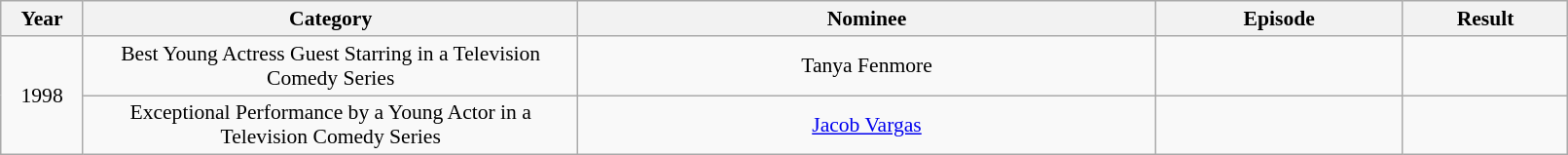<table class="wikitable plainrowheaders" style="font-size: 90%; text-align:center" width=85%>
<tr>
<th scope="col" width="5%">Year</th>
<th scope="col" width="30%">Category</th>
<th scope="col" width="35%">Nominee</th>
<th scope="col" width="15%">Episode</th>
<th scope="col" width="10%">Result</th>
</tr>
<tr>
<td rowspan=2>1998</td>
<td>Best Young Actress Guest Starring in a Television Comedy Series</td>
<td>Tanya Fenmore</td>
<td></td>
<td></td>
</tr>
<tr>
<td>Exceptional Performance by a Young Actor in a Television Comedy Series</td>
<td><a href='#'>Jacob Vargas</a></td>
<td></td>
<td></td>
</tr>
</table>
